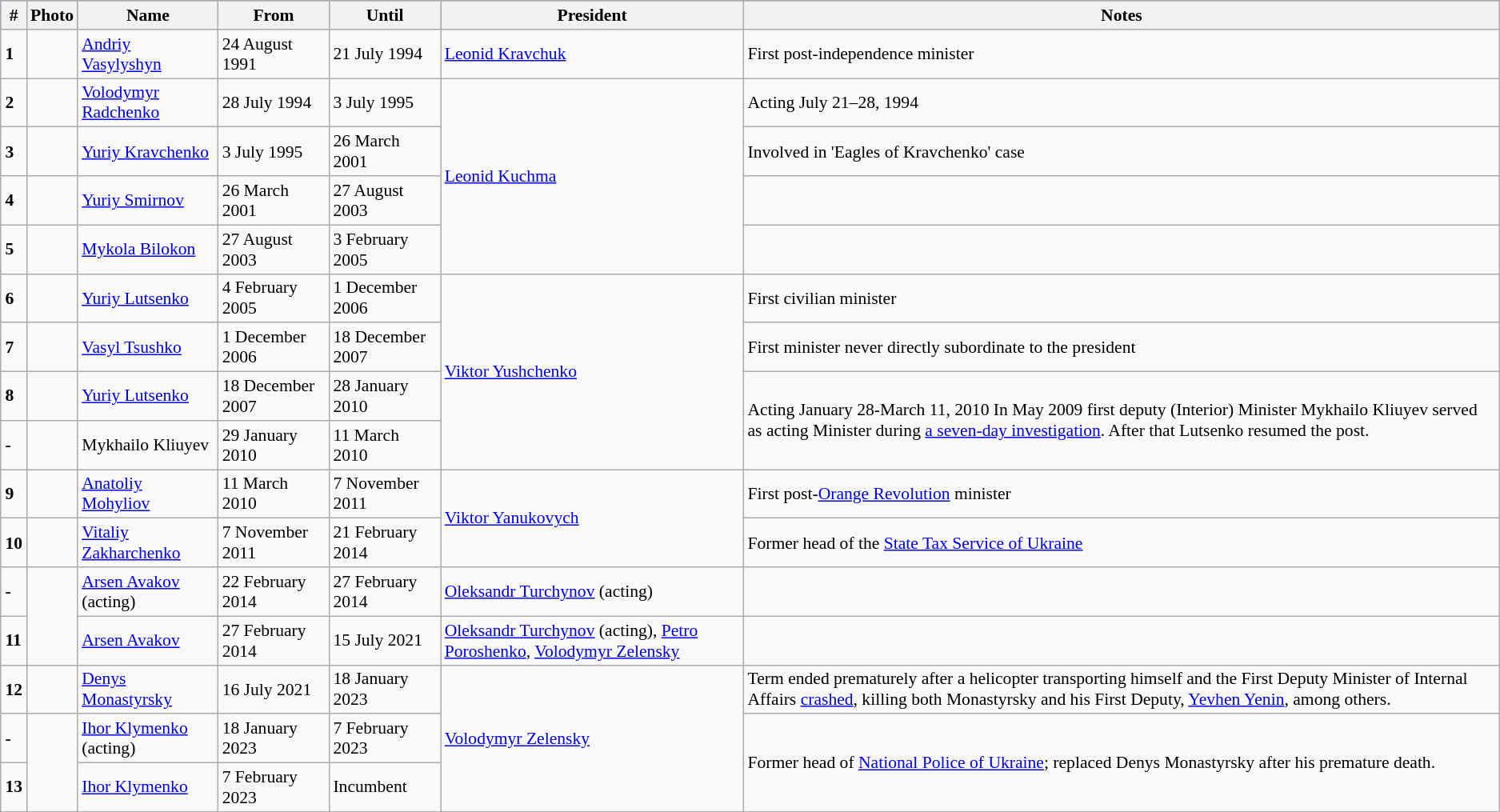<table class="wikitable" style="margin:0 0 1em 1em; font-size:90%;">
<tr style="background:#6495ED;">
<th>#</th>
<th>Photo</th>
<th>Name</th>
<th>From</th>
<th>Until</th>
<th>President</th>
<th>Notes</th>
</tr>
<tr>
<td><strong>1</strong></td>
<td></td>
<td><a href='#'>Andriy Vasylyshyn</a></td>
<td>24 August 1991</td>
<td>21 July 1994</td>
<td><a href='#'>Leonid Kravchuk</a></td>
<td>First post-independence minister</td>
</tr>
<tr>
<td><strong>2</strong></td>
<td></td>
<td><a href='#'>Volodymyr Radchenko</a></td>
<td>28 July 1994</td>
<td>3 July 1995</td>
<td rowspan="4"><a href='#'>Leonid Kuchma</a></td>
<td>Acting July 21–28, 1994</td>
</tr>
<tr>
<td><strong>3</strong></td>
<td></td>
<td><a href='#'>Yuriy Kravchenko</a></td>
<td>3 July 1995</td>
<td>26 March 2001</td>
<td>Involved in 'Eagles of Kravchenko' case</td>
</tr>
<tr>
<td><strong>4</strong></td>
<td></td>
<td><a href='#'>Yuriy Smirnov</a></td>
<td>26 March 2001</td>
<td>27 August 2003</td>
<td></td>
</tr>
<tr>
<td><strong>5</strong></td>
<td></td>
<td><a href='#'>Mykola Bilokon</a></td>
<td>27 August 2003</td>
<td>3 February 2005</td>
<td></td>
</tr>
<tr>
<td><strong>6</strong></td>
<td></td>
<td><a href='#'>Yuriy Lutsenko</a></td>
<td>4 February 2005</td>
<td>1 December 2006</td>
<td rowspan="4"><a href='#'>Viktor Yushchenko</a></td>
<td>First civilian minister</td>
</tr>
<tr>
<td><strong>7</strong></td>
<td></td>
<td><a href='#'>Vasyl Tsushko</a></td>
<td>1 December 2006</td>
<td>18 December 2007</td>
<td>First minister never directly subordinate to the president</td>
</tr>
<tr>
<td><strong>8</strong></td>
<td></td>
<td><a href='#'>Yuriy Lutsenko</a></td>
<td>18 December 2007</td>
<td>28 January 2010</td>
<td rowspan="2">Acting January 28-March 11, 2010 In May 2009 first deputy (Interior) Minister Mykhailo Kliuyev served as acting Minister during <a href='#'>a seven-day investigation</a>. After that Lutsenko resumed the post.</td>
</tr>
<tr>
<td><strong>-</strong></td>
<td></td>
<td>Mykhailo Kliuyev</td>
<td>29 January 2010</td>
<td>11 March 2010</td>
</tr>
<tr>
<td><strong>9</strong></td>
<td></td>
<td><a href='#'>Anatoliy Mohyliov</a></td>
<td>11 March 2010</td>
<td>7 November 2011</td>
<td rowspan="2"><a href='#'>Viktor Yanukovych</a></td>
<td>First post-<a href='#'>Orange Revolution</a> minister</td>
</tr>
<tr>
<td><strong>10</strong></td>
<td></td>
<td><a href='#'>Vitaliy Zakharchenko</a></td>
<td>7 November 2011</td>
<td>21 February 2014</td>
<td>Former head of the <a href='#'>State Tax Service of Ukraine</a></td>
</tr>
<tr>
<td><strong>-</strong></td>
<td rowspan="2"></td>
<td><a href='#'>Arsen Avakov</a> (acting)</td>
<td>22 February 2014</td>
<td>27 February 2014</td>
<td><a href='#'>Oleksandr Turchynov</a> (acting)</td>
<td></td>
</tr>
<tr>
<td><strong>11</strong></td>
<td><a href='#'>Arsen Avakov</a></td>
<td>27 February 2014</td>
<td>15 July 2021</td>
<td><a href='#'>Oleksandr Turchynov</a> (acting), <a href='#'>Petro Poroshenko</a>, <a href='#'>Volodymyr Zelensky</a></td>
<td></td>
</tr>
<tr>
<td><strong>12</strong></td>
<td></td>
<td><a href='#'>Denys Monastyrsky</a></td>
<td>16 July 2021</td>
<td>18 January 2023</td>
<td rowspan="3"><a href='#'>Volodymyr Zelensky</a></td>
<td>Term ended prematurely after a helicopter transporting himself and the First Deputy Minister of Internal Affairs <a href='#'>crashed</a>, killing both Monastyrsky and his First Deputy, <a href='#'>Yevhen Yenin</a>, among others.</td>
</tr>
<tr>
<td><strong>-</strong></td>
<td rowspan="2"></td>
<td><a href='#'>Ihor Klymenko</a> (acting)</td>
<td>18 January 2023</td>
<td>7 February 2023</td>
<td rowspan="2">Former head of <a href='#'>National Police of Ukraine</a>; replaced Denys Monastyrsky after his premature death.</td>
</tr>
<tr>
<td><strong>13</strong></td>
<td><a href='#'>Ihor Klymenko</a></td>
<td>7 February 2023</td>
<td>Incumbent</td>
</tr>
<tr>
</tr>
</table>
